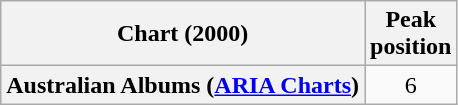<table class="wikitable sortable plainrowheaders" style="text-align:center">
<tr>
<th scope="col">Chart (2000)</th>
<th scope="col">Peak<br>position</th>
</tr>
<tr>
<th scope="row">Australian Albums (<a href='#'>ARIA Charts</a>)</th>
<td>6</td>
</tr>
</table>
